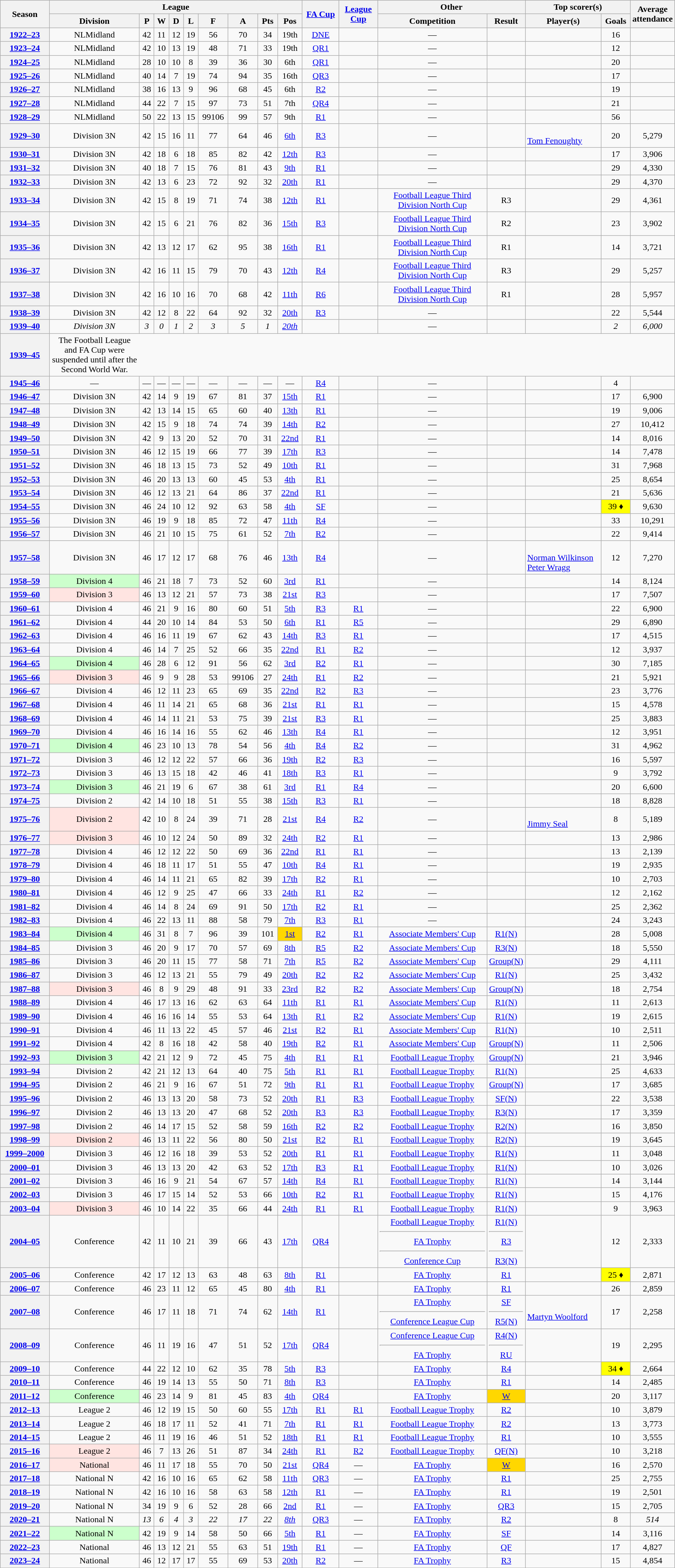<table class="wikitable sortable" style="text-align: center;">
<tr>
<th rowspan="2" style="width: 8%;" scope="col">Season</th>
<th colspan="9" style="width: 40%;">League</th>
<th rowspan="2" style="width: 6%;" scope="col" data-sort-type="text"><a href='#'>FA Cup</a></th>
<th rowspan="2" style="width: 6%;" scope="col" data-sort-type="text"><a href='#'>League Cup</a></th>
<th colspan="2" style="width: 23%;">Other</th>
<th colspan="2" style="width: 17%;">Top scorer(s)</th>
<th rowspan="2" scope="col" data-sort-type="number">Average attendance</th>
</tr>
<tr class="unsortable">
<th style="width: 15%;" scope="col">Division</th>
<th scope="col" data-sort-type="number">P</th>
<th scope="col" data-sort-type="number">W</th>
<th scope="col" data-sort-type="number">D</th>
<th scope="col" data-sort-type="number">L</th>
<th scope="col" data-sort-type="number">F</th>
<th scope="col" data-sort-type="number">A</th>
<th scope="col" data-sort-type="number">Pts</th>
<th scope="col" data-sort-type="number">Pos</th>
<th scope="col" data-sort-type="text">Competition</th>
<th scope="col" data-sort-type="text">Result</th>
<th scope="col" data-sort-type="text">Player(s)</th>
<th scope="col" data-sort-type="number">Goals</th>
</tr>
<tr>
<th scope="row"><a href='#'>1922–23</a></th>
<td><span>NL</span>Midland</td>
<td>42</td>
<td>11</td>
<td>12</td>
<td>19</td>
<td>56</td>
<td>70</td>
<td>34</td>
<td>19th</td>
<td><a href='#'>DNE</a></td>
<td></td>
<td>—</td>
<td></td>
<td style="text-align: left;"></td>
<td>16</td>
<td></td>
</tr>
<tr>
<th scope="row"><a href='#'>1923–24</a></th>
<td><span>NL</span>Midland</td>
<td>42</td>
<td>10</td>
<td>13</td>
<td>19</td>
<td>48</td>
<td>71</td>
<td>33</td>
<td>19th</td>
<td><a href='#'>QR1</a></td>
<td></td>
<td>—</td>
<td></td>
<td style="text-align: left;"></td>
<td>12</td>
<td></td>
</tr>
<tr>
<th scope="row"><a href='#'>1924–25</a></th>
<td><span>NL</span>Midland</td>
<td>28</td>
<td>10</td>
<td>10</td>
<td>8</td>
<td>39</td>
<td>36</td>
<td>30</td>
<td>6th</td>
<td><a href='#'>QR1</a></td>
<td></td>
<td>—</td>
<td></td>
<td style="text-align: left;"></td>
<td>20</td>
<td></td>
</tr>
<tr>
<th scope="row"><a href='#'>1925–26</a></th>
<td><span>NL</span>Midland</td>
<td>40</td>
<td>14</td>
<td>7</td>
<td>19</td>
<td>74</td>
<td>94</td>
<td>35</td>
<td>16th</td>
<td><a href='#'>QR3</a></td>
<td></td>
<td>—</td>
<td></td>
<td style="text-align: left;"></td>
<td>17</td>
<td></td>
</tr>
<tr>
<th scope="row"><a href='#'>1926–27</a></th>
<td><span>NL</span>Midland</td>
<td>38</td>
<td>16</td>
<td>13</td>
<td>9</td>
<td>96</td>
<td>68</td>
<td>45</td>
<td>6th</td>
<td><a href='#'>R2</a></td>
<td></td>
<td>—</td>
<td></td>
<td style="text-align: left;"></td>
<td>19</td>
<td></td>
</tr>
<tr>
<th scope="row"><a href='#'>1927–28</a></th>
<td><span>NL</span>Midland</td>
<td>44</td>
<td>22</td>
<td>7</td>
<td>15</td>
<td>97</td>
<td>73</td>
<td>51</td>
<td>7th</td>
<td><a href='#'>QR4</a></td>
<td></td>
<td>—</td>
<td></td>
<td style="text-align: left;"></td>
<td>21</td>
<td></td>
</tr>
<tr>
<th scope="row"><a href='#'>1928–29</a></th>
<td><span>NL</span>Midland</td>
<td>50</td>
<td>22</td>
<td>13</td>
<td>15</td>
<td><span>99</span>106</td>
<td>99</td>
<td>57</td>
<td>9th</td>
<td><a href='#'>R1</a></td>
<td></td>
<td>—</td>
<td></td>
<td style="text-align: left;"></td>
<td>56</td>
<td></td>
</tr>
<tr>
<th scope="row"><a href='#'>1929–30</a></th>
<td data-sort-value="Division 3">Division 3N</td>
<td>42</td>
<td>15</td>
<td>16</td>
<td>11</td>
<td>77</td>
<td>64</td>
<td>46</td>
<td><a href='#'>6th</a></td>
<td><a href='#'>R3</a></td>
<td></td>
<td>—</td>
<td></td>
<td style="text-align: left;"><br><a href='#'>Tom Fenoughty</a></td>
<td>20</td>
<td>5,279</td>
</tr>
<tr>
<th scope="row"><a href='#'>1930–31</a></th>
<td data-sort-value="Division 3">Division 3N</td>
<td>42</td>
<td>18</td>
<td>6</td>
<td>18</td>
<td>85</td>
<td>82</td>
<td>42</td>
<td><a href='#'>12th</a></td>
<td><a href='#'>R3</a></td>
<td></td>
<td>—</td>
<td></td>
<td style="text-align: left;"></td>
<td>17</td>
<td>3,906</td>
</tr>
<tr>
<th scope="row"><a href='#'>1931–32</a></th>
<td data-sort-value="Division 3">Division 3N</td>
<td>40</td>
<td>18</td>
<td>7</td>
<td>15</td>
<td>76</td>
<td>81</td>
<td>43</td>
<td><a href='#'>9th</a></td>
<td><a href='#'>R1</a></td>
<td></td>
<td>—</td>
<td></td>
<td style="text-align: left;"></td>
<td>29</td>
<td>4,330</td>
</tr>
<tr>
<th scope="row"><a href='#'>1932–33</a></th>
<td data-sort-value="Division 3">Division 3N</td>
<td>42</td>
<td>13</td>
<td>6</td>
<td>23</td>
<td>72</td>
<td>92</td>
<td>32</td>
<td><a href='#'>20th</a></td>
<td><a href='#'>R1</a></td>
<td></td>
<td>—</td>
<td></td>
<td style="text-align: left;"></td>
<td>29</td>
<td>4,370</td>
</tr>
<tr>
<th scope="row"><a href='#'>1933–34</a></th>
<td data-sort-value="Division 3">Division 3N</td>
<td>42</td>
<td>15</td>
<td>8</td>
<td>19</td>
<td>71</td>
<td>74</td>
<td>38</td>
<td><a href='#'>12th</a></td>
<td><a href='#'>R1</a></td>
<td></td>
<td><a href='#'>Football League Third Division North Cup</a></td>
<td>R3</td>
<td style="text-align: left;"></td>
<td>29</td>
<td>4,361</td>
</tr>
<tr>
<th scope="row"><a href='#'>1934–35</a></th>
<td data-sort-value="Division 3">Division 3N</td>
<td>42</td>
<td>15</td>
<td>6</td>
<td>21</td>
<td>76</td>
<td>82</td>
<td>36</td>
<td><a href='#'>15th</a></td>
<td><a href='#'>R3</a></td>
<td></td>
<td><a href='#'>Football League Third Division North Cup</a></td>
<td>R2</td>
<td style="text-align: left;"></td>
<td>23</td>
<td>3,902</td>
</tr>
<tr>
<th scope="row"><a href='#'>1935–36</a></th>
<td data-sort-value="Division 3">Division 3N</td>
<td>42</td>
<td>13</td>
<td>12</td>
<td>17</td>
<td>62</td>
<td>95</td>
<td>38</td>
<td><a href='#'>16th</a></td>
<td><a href='#'>R1</a></td>
<td></td>
<td><a href='#'>Football League Third Division North Cup</a></td>
<td>R1</td>
<td style="text-align: left;"></td>
<td>14</td>
<td>3,721</td>
</tr>
<tr>
<th scope="row"><a href='#'>1936–37</a></th>
<td data-sort-value="Division 3">Division 3N</td>
<td>42</td>
<td>16</td>
<td>11</td>
<td>15</td>
<td>79</td>
<td>70</td>
<td>43</td>
<td><a href='#'>12th</a></td>
<td><a href='#'>R4</a></td>
<td></td>
<td><a href='#'>Football League Third Division North Cup</a></td>
<td>R3</td>
<td style="text-align: left;"></td>
<td>29</td>
<td>5,257</td>
</tr>
<tr>
<th scope="row"><a href='#'>1937–38</a></th>
<td data-sort-value="Division 3">Division 3N</td>
<td>42</td>
<td>16</td>
<td>10</td>
<td>16</td>
<td>70</td>
<td>68</td>
<td>42</td>
<td><a href='#'>11th</a></td>
<td><a href='#'>R6</a></td>
<td></td>
<td><a href='#'>Football League Third Division North Cup</a></td>
<td>R1</td>
<td style="text-align: left;"></td>
<td>28</td>
<td>5,957</td>
</tr>
<tr>
<th scope="row"><a href='#'>1938–39</a></th>
<td data-sort-value="Division 3">Division 3N</td>
<td>42</td>
<td>12</td>
<td>8</td>
<td>22</td>
<td>64</td>
<td>92</td>
<td>32</td>
<td><a href='#'>20th</a></td>
<td><a href='#'>R3</a></td>
<td></td>
<td>—</td>
<td></td>
<td style="text-align: left;"></td>
<td>22</td>
<td>5,544</td>
</tr>
<tr>
<th scope="row"><a href='#'>1939–40</a></th>
<td data-sort-value="Division 3"><em>Division 3N</em></td>
<td><em>3</em></td>
<td><em>0</em></td>
<td><em>1</em></td>
<td><em>2</em></td>
<td><em>3</em></td>
<td><em>5</em></td>
<td><em>1</em></td>
<td><a href='#'><em>20th</em></a></td>
<td></td>
<td></td>
<td>—</td>
<td></td>
<td style="text-align: left;"><em></em></td>
<td><em>2</em></td>
<td><em>6,000</em></td>
</tr>
<tr>
<th scope="row"><a href='#'>1939–45</a></th>
<td data-sort-value="ZZZ"><div>The Football League and FA Cup were suspended until after the Second World War.</div></td>
<td style="border-left-style: hidden;" data-sort-value="—"></td>
<td style="border-left-style: hidden;" data-sort-value="—"></td>
<td style="border-left-style: hidden;" data-sort-value="—"></td>
<td style="border-left-style: hidden;" data-sort-value="—"></td>
<td style="border-left-style: hidden;" data-sort-value="—"></td>
<td style="border-left-style: hidden;" data-sort-value="—"></td>
<td style="border-left-style: hidden;" data-sort-value="—"></td>
<td style="border-left-style: hidden;" data-sort-value="999"></td>
<td style="border-left-style: hidden;" data-sort-value="—"></td>
<td style="border-left-style: hidden;" data-sort-value="—"></td>
<td style="border-left-style: hidden;" data-sort-value="—"></td>
<td style="border-left-style: hidden;" data-sort-value="—"></td>
<td style="border-left-style: hidden;" data-sort-value="zzzz"></td>
<td style="border-left-style: hidden;" data-sort-value="-99"></td>
<td style="border-left-style: hidden;" data-sort-value="-1"></td>
</tr>
<tr>
<th scope="row"><a href='#'>1945–46</a></th>
<td data-sort-value="Z">—</td>
<td>—</td>
<td>—</td>
<td>—</td>
<td>—</td>
<td>—</td>
<td>—</td>
<td>—</td>
<td data-sort-value="99">—</td>
<td><a href='#'>R4</a></td>
<td></td>
<td>—</td>
<td></td>
<td style="text-align: left;"></td>
<td>4</td>
<td></td>
</tr>
<tr>
<th scope="row"><a href='#'>1946–47</a></th>
<td data-sort-value="Division 3">Division 3N</td>
<td>42</td>
<td>14</td>
<td>9</td>
<td>19</td>
<td>67</td>
<td>81</td>
<td>37</td>
<td><a href='#'>15th</a></td>
<td><a href='#'>R1</a></td>
<td></td>
<td>—</td>
<td></td>
<td style="text-align: left;"></td>
<td>17</td>
<td>6,900</td>
</tr>
<tr>
<th scope="row"><a href='#'>1947–48</a></th>
<td data-sort-value="Division 3">Division 3N</td>
<td>42</td>
<td>13</td>
<td>14</td>
<td>15</td>
<td>65</td>
<td>60</td>
<td>40</td>
<td><a href='#'>13th</a></td>
<td><a href='#'>R1</a></td>
<td></td>
<td>—</td>
<td></td>
<td style="text-align: left;"></td>
<td>19</td>
<td>9,006</td>
</tr>
<tr>
<th scope="row"><a href='#'>1948–49</a></th>
<td data-sort-value="Division 3">Division 3N</td>
<td>42</td>
<td>15</td>
<td>9</td>
<td>18</td>
<td>74</td>
<td>74</td>
<td>39</td>
<td><a href='#'>14th</a></td>
<td><a href='#'>R2</a></td>
<td></td>
<td>—</td>
<td></td>
<td style="text-align: left;"></td>
<td>27</td>
<td>10,412</td>
</tr>
<tr>
<th scope="row"><a href='#'>1949–50</a></th>
<td data-sort-value="Division 3">Division 3N</td>
<td>42</td>
<td>9</td>
<td>13</td>
<td>20</td>
<td>52</td>
<td>70</td>
<td>31</td>
<td><a href='#'>22nd</a></td>
<td><a href='#'>R1</a></td>
<td></td>
<td>—</td>
<td></td>
<td style="text-align: left;"></td>
<td>14</td>
<td>8,016</td>
</tr>
<tr>
<th scope="row"><a href='#'>1950–51</a></th>
<td data-sort-value="Division 3">Division 3N</td>
<td>46</td>
<td>12</td>
<td>15</td>
<td>19</td>
<td>66</td>
<td>77</td>
<td>39</td>
<td><a href='#'>17th</a></td>
<td><a href='#'>R3</a></td>
<td></td>
<td>—</td>
<td></td>
<td style="text-align: left;"></td>
<td>14</td>
<td>7,478</td>
</tr>
<tr>
<th scope="row"><a href='#'>1951–52</a></th>
<td data-sort-value="Division 3">Division 3N</td>
<td>46</td>
<td>18</td>
<td>13</td>
<td>15</td>
<td>73</td>
<td>52</td>
<td>49</td>
<td><a href='#'>10th</a></td>
<td><a href='#'>R1</a></td>
<td></td>
<td>—</td>
<td></td>
<td style="text-align: left;"></td>
<td>31</td>
<td>7,968</td>
</tr>
<tr>
<th scope="row"><a href='#'>1952–53</a></th>
<td data-sort-value="Division 3">Division 3N</td>
<td>46</td>
<td>20</td>
<td>13</td>
<td>13</td>
<td>60</td>
<td>45</td>
<td>53</td>
<td><a href='#'>4th</a></td>
<td><a href='#'>R1</a></td>
<td></td>
<td>—</td>
<td></td>
<td style="text-align: left;"></td>
<td>25</td>
<td>8,654</td>
</tr>
<tr>
<th scope="row"><a href='#'>1953–54</a></th>
<td data-sort-value="Division 3">Division 3N</td>
<td>46</td>
<td>12</td>
<td>13</td>
<td>21</td>
<td>64</td>
<td>86</td>
<td>37</td>
<td><a href='#'>22nd</a></td>
<td><a href='#'>R1</a></td>
<td></td>
<td>—</td>
<td></td>
<td style="text-align: left;"></td>
<td>21</td>
<td>5,636</td>
</tr>
<tr>
<th scope="row"><a href='#'>1954–55</a></th>
<td data-sort-value="Division 3">Division 3N</td>
<td>46</td>
<td>24</td>
<td>10</td>
<td>12</td>
<td>92</td>
<td>63</td>
<td>58</td>
<td><a href='#'>4th</a></td>
<td><a href='#'>SF</a></td>
<td></td>
<td>—</td>
<td></td>
<td style="text-align: left;"></td>
<td style="background: yellow;">39 ♦</td>
<td>9,630</td>
</tr>
<tr>
<th scope="row"><a href='#'>1955–56</a></th>
<td data-sort-value="Division 3">Division 3N</td>
<td>46</td>
<td>19</td>
<td>9</td>
<td>18</td>
<td>85</td>
<td>72</td>
<td>47</td>
<td><a href='#'>11th</a></td>
<td><a href='#'>R4</a></td>
<td></td>
<td>—</td>
<td></td>
<td style="text-align: left;"></td>
<td>33</td>
<td>10,291</td>
</tr>
<tr>
<th scope="row"><a href='#'>1956–57</a></th>
<td data-sort-value="Division 3">Division 3N</td>
<td>46</td>
<td>21</td>
<td>10</td>
<td>15</td>
<td>75</td>
<td>61</td>
<td>52</td>
<td><a href='#'>7th</a></td>
<td><a href='#'>R2</a></td>
<td></td>
<td>—</td>
<td></td>
<td style="text-align: left;"></td>
<td>22</td>
<td>9,414</td>
</tr>
<tr>
<th scope="row"><a href='#'>1957–58</a></th>
<td data-sort-value="Division 3">Division 3N</td>
<td>46</td>
<td>17</td>
<td>12</td>
<td>17</td>
<td>68</td>
<td>76</td>
<td>46</td>
<td><a href='#'>13th</a></td>
<td><a href='#'>R4</a></td>
<td></td>
<td>—</td>
<td></td>
<td style="text-align: left;"><br><a href='#'>Norman Wilkinson</a><br><a href='#'>Peter Wragg</a></td>
<td>12</td>
<td>7,270</td>
</tr>
<tr>
<th scope="row"><a href='#'>1958–59</a></th>
<td style="background: #cfc;" data-sort-value="Division 4">Division 4 </td>
<td>46</td>
<td>21</td>
<td>18</td>
<td>7</td>
<td>73</td>
<td>52</td>
<td>60</td>
<td><a href='#'>3rd</a></td>
<td><a href='#'>R1</a></td>
<td></td>
<td>—</td>
<td></td>
<td style="text-align: left;"></td>
<td>14</td>
<td>8,124</td>
</tr>
<tr>
<th scope="row"><a href='#'>1959–60</a></th>
<td style="background: MistyRose;" data-sort-value="Division 3">Division 3 </td>
<td>46</td>
<td>13</td>
<td>12</td>
<td>21</td>
<td>57</td>
<td>73</td>
<td>38</td>
<td><a href='#'>21st</a></td>
<td><a href='#'>R3</a></td>
<td></td>
<td>—</td>
<td></td>
<td style="text-align: left;"></td>
<td>17</td>
<td>7,507</td>
</tr>
<tr>
<th scope="row"><a href='#'>1960–61</a></th>
<td>Division 4</td>
<td>46</td>
<td>21</td>
<td>9</td>
<td>16</td>
<td>80</td>
<td>60</td>
<td>51</td>
<td><a href='#'>5th</a></td>
<td><a href='#'>R3</a></td>
<td><a href='#'>R1</a></td>
<td>—</td>
<td></td>
<td style="text-align: left;"></td>
<td>22</td>
<td>6,900</td>
</tr>
<tr>
<th scope="row"><a href='#'>1961–62</a></th>
<td>Division 4</td>
<td>44</td>
<td>20</td>
<td>10</td>
<td>14</td>
<td>84</td>
<td>53</td>
<td>50</td>
<td><a href='#'>6th</a></td>
<td><a href='#'>R1</a></td>
<td><a href='#'>R5</a></td>
<td>—</td>
<td></td>
<td style="text-align: left;"></td>
<td>29</td>
<td>6,890</td>
</tr>
<tr>
<th scope="row"><a href='#'>1962–63</a></th>
<td>Division 4</td>
<td>46</td>
<td>16</td>
<td>11</td>
<td>19</td>
<td>67</td>
<td>62</td>
<td>43</td>
<td><a href='#'>14th</a></td>
<td><a href='#'>R3</a></td>
<td><a href='#'>R1</a></td>
<td>—</td>
<td></td>
<td style="text-align: left;"></td>
<td>17</td>
<td>4,515</td>
</tr>
<tr>
<th scope="row"><a href='#'>1963–64</a></th>
<td>Division 4</td>
<td>46</td>
<td>14</td>
<td>7</td>
<td>25</td>
<td>52</td>
<td>66</td>
<td>35</td>
<td><a href='#'>22nd</a></td>
<td><a href='#'>R1</a></td>
<td><a href='#'>R2</a></td>
<td>—</td>
<td></td>
<td style="text-align: left;"></td>
<td>12</td>
<td>3,937</td>
</tr>
<tr>
<th scope="row"><a href='#'>1964–65</a></th>
<td style="background: #cfc;" data-sort-value="Division 4">Division 4 </td>
<td>46</td>
<td>28</td>
<td>6</td>
<td>12</td>
<td>91</td>
<td>56</td>
<td>62</td>
<td><a href='#'>3rd</a></td>
<td><a href='#'>R2</a></td>
<td><a href='#'>R1</a></td>
<td>—</td>
<td></td>
<td style="text-align: left;"></td>
<td>30</td>
<td>7,185</td>
</tr>
<tr>
<th scope="row"><a href='#'>1965–66</a></th>
<td style="background: MistyRose;" data-sort-value="Division 3">Division 3 </td>
<td>46</td>
<td>9</td>
<td>9</td>
<td>28</td>
<td>53</td>
<td><span>99</span>106</td>
<td>27</td>
<td><a href='#'>24th</a></td>
<td><a href='#'>R1</a></td>
<td><a href='#'>R2</a></td>
<td>—</td>
<td></td>
<td style="text-align: left;"></td>
<td>21</td>
<td>5,921</td>
</tr>
<tr>
<th scope="row"><a href='#'>1966–67</a></th>
<td>Division 4</td>
<td>46</td>
<td>12</td>
<td>11</td>
<td>23</td>
<td>65</td>
<td>69</td>
<td>35</td>
<td><a href='#'>22nd</a></td>
<td><a href='#'>R2</a></td>
<td><a href='#'>R3</a></td>
<td>—</td>
<td></td>
<td style="text-align: left;"></td>
<td>23</td>
<td>3,776</td>
</tr>
<tr>
<th scope="row"><a href='#'>1967–68</a></th>
<td>Division 4</td>
<td>46</td>
<td>11</td>
<td>14</td>
<td>21</td>
<td>65</td>
<td>68</td>
<td>36</td>
<td><a href='#'>21st</a></td>
<td><a href='#'>R1</a></td>
<td><a href='#'>R1</a></td>
<td>—</td>
<td></td>
<td style="text-align: left;"></td>
<td>15</td>
<td>4,578</td>
</tr>
<tr>
<th scope="row"><a href='#'>1968–69</a></th>
<td>Division 4</td>
<td>46</td>
<td>14</td>
<td>11</td>
<td>21</td>
<td>53</td>
<td>75</td>
<td>39</td>
<td><a href='#'>21st</a></td>
<td><a href='#'>R3</a></td>
<td><a href='#'>R1</a></td>
<td>—</td>
<td></td>
<td style="text-align: left;"></td>
<td>25</td>
<td>3,883</td>
</tr>
<tr>
<th scope="row"><a href='#'>1969–70</a></th>
<td>Division 4</td>
<td>46</td>
<td>16</td>
<td>14</td>
<td>16</td>
<td>55</td>
<td>62</td>
<td>46</td>
<td><a href='#'>13th</a></td>
<td><a href='#'>R4</a></td>
<td><a href='#'>R1</a></td>
<td>—</td>
<td></td>
<td style="text-align: left;"></td>
<td>12</td>
<td>3,951</td>
</tr>
<tr>
<th scope="row"><a href='#'>1970–71</a></th>
<td style="background: #cfc;" data-sort-value="Division 4">Division 4 </td>
<td>46</td>
<td>23</td>
<td>10</td>
<td>13</td>
<td>78</td>
<td>54</td>
<td>56</td>
<td><a href='#'>4th</a></td>
<td><a href='#'>R4</a></td>
<td><a href='#'>R2</a></td>
<td>—</td>
<td></td>
<td style="text-align: left;"></td>
<td>31</td>
<td>4,962</td>
</tr>
<tr>
<th scope="row"><a href='#'>1971–72</a></th>
<td>Division 3</td>
<td>46</td>
<td>12</td>
<td>12</td>
<td>22</td>
<td>57</td>
<td>66</td>
<td>36</td>
<td><a href='#'>19th</a></td>
<td><a href='#'>R2</a></td>
<td><a href='#'>R3</a></td>
<td>—</td>
<td></td>
<td style="text-align: left;"></td>
<td>16</td>
<td>5,597</td>
</tr>
<tr>
<th scope="row"><a href='#'>1972–73</a></th>
<td>Division 3</td>
<td>46</td>
<td>13</td>
<td>15</td>
<td>18</td>
<td>42</td>
<td>46</td>
<td>41</td>
<td><a href='#'>18th</a></td>
<td><a href='#'>R3</a></td>
<td><a href='#'>R1</a></td>
<td>—</td>
<td></td>
<td style="text-align: left;"></td>
<td>9</td>
<td>3,792</td>
</tr>
<tr>
<th scope="row"><a href='#'>1973–74</a></th>
<td style="background: #cfc;" data-sort-value="Division 3">Division 3 </td>
<td>46</td>
<td>21</td>
<td>19</td>
<td>6</td>
<td>67</td>
<td>38</td>
<td>61</td>
<td><a href='#'>3rd</a></td>
<td><a href='#'>R1</a></td>
<td><a href='#'>R4</a></td>
<td>—</td>
<td></td>
<td style="text-align: left;"></td>
<td>20</td>
<td>6,600</td>
</tr>
<tr>
<th scope="row"><a href='#'>1974–75</a></th>
<td>Division 2</td>
<td>42</td>
<td>14</td>
<td>10</td>
<td>18</td>
<td>51</td>
<td>55</td>
<td>38</td>
<td><a href='#'>15th</a></td>
<td><a href='#'>R3</a></td>
<td><a href='#'>R1</a></td>
<td>—</td>
<td></td>
<td style="text-align: left;"></td>
<td>18</td>
<td>8,828</td>
</tr>
<tr>
<th scope="row"><a href='#'>1975–76</a></th>
<td style="background: MistyRose;" data-sort-value="Division 2">Division 2 </td>
<td>42</td>
<td>10</td>
<td>8</td>
<td>24</td>
<td>39</td>
<td>71</td>
<td>28</td>
<td><a href='#'>21st</a></td>
<td><a href='#'>R4</a></td>
<td><a href='#'>R2</a></td>
<td>—</td>
<td></td>
<td style="text-align: left;"><br><a href='#'>Jimmy Seal</a></td>
<td>8</td>
<td>5,189</td>
</tr>
<tr>
<th scope="row"><a href='#'>1976–77</a></th>
<td style="background: MistyRose;" data-sort-value="Division 3">Division 3 </td>
<td>46</td>
<td>10</td>
<td>12</td>
<td>24</td>
<td>50</td>
<td>89</td>
<td>32</td>
<td><a href='#'>24th</a></td>
<td><a href='#'>R2</a></td>
<td><a href='#'>R1</a></td>
<td>—</td>
<td></td>
<td style="text-align: left;"></td>
<td>13</td>
<td>2,986</td>
</tr>
<tr>
<th scope="row"><a href='#'>1977–78</a></th>
<td>Division 4</td>
<td>46</td>
<td>12</td>
<td>12</td>
<td>22</td>
<td>50</td>
<td>69</td>
<td>36</td>
<td><a href='#'>22nd</a></td>
<td><a href='#'>R1</a></td>
<td><a href='#'>R1</a></td>
<td>—</td>
<td></td>
<td style="text-align: left;"></td>
<td>13</td>
<td>2,139</td>
</tr>
<tr>
<th scope="row"><a href='#'>1978–79</a></th>
<td>Division 4</td>
<td>46</td>
<td>18</td>
<td>11</td>
<td>17</td>
<td>51</td>
<td>55</td>
<td>47</td>
<td><a href='#'>10th</a></td>
<td><a href='#'>R4</a></td>
<td><a href='#'>R1</a></td>
<td>—</td>
<td></td>
<td style="text-align: left;"></td>
<td>19</td>
<td>2,935</td>
</tr>
<tr>
<th scope="row"><a href='#'>1979–80</a></th>
<td>Division 4</td>
<td>46</td>
<td>14</td>
<td>11</td>
<td>21</td>
<td>65</td>
<td>82</td>
<td>39</td>
<td><a href='#'>17th</a></td>
<td><a href='#'>R2</a></td>
<td><a href='#'>R1</a></td>
<td>—</td>
<td></td>
<td style="text-align: left;"></td>
<td>10</td>
<td>2,703</td>
</tr>
<tr>
<th scope="row"><a href='#'>1980–81</a></th>
<td>Division 4</td>
<td>46</td>
<td>12</td>
<td>9</td>
<td>25</td>
<td>47</td>
<td>66</td>
<td>33</td>
<td><a href='#'>24th</a></td>
<td><a href='#'>R1</a></td>
<td><a href='#'>R2</a></td>
<td>—</td>
<td></td>
<td style="text-align: left;"></td>
<td>12</td>
<td>2,162</td>
</tr>
<tr>
<th scope="row"><a href='#'>1981–82</a></th>
<td>Division 4</td>
<td>46</td>
<td>14</td>
<td>8</td>
<td>24</td>
<td>69</td>
<td>91</td>
<td>50</td>
<td><a href='#'>17th</a></td>
<td><a href='#'>R2</a></td>
<td><a href='#'>R1</a></td>
<td>—</td>
<td></td>
<td style="text-align: left;"></td>
<td>25</td>
<td>2,362</td>
</tr>
<tr>
<th scope="row"><a href='#'>1982–83</a></th>
<td>Division 4</td>
<td>46</td>
<td>22</td>
<td>13</td>
<td>11</td>
<td>88</td>
<td>58</td>
<td>79</td>
<td><a href='#'>7th</a></td>
<td><a href='#'>R3</a></td>
<td><a href='#'>R1</a></td>
<td>—</td>
<td></td>
<td style="text-align: left;"></td>
<td>24</td>
<td>3,243</td>
</tr>
<tr>
<th scope="row"><a href='#'>1983–84</a></th>
<td style="background: #cfc;" data-sort-value="Division 4">Division 4 </td>
<td>46</td>
<td>31</td>
<td>8</td>
<td>7</td>
<td>96</td>
<td>39</td>
<td>101</td>
<td style="background: gold;"><a href='#'>1st</a></td>
<td><a href='#'>R2</a></td>
<td><a href='#'>R1</a></td>
<td><a href='#'>Associate Members' Cup</a></td>
<td><a href='#'>R1(N)</a></td>
<td style="text-align: left;"></td>
<td>28</td>
<td>5,008</td>
</tr>
<tr>
<th scope="row"><a href='#'>1984–85</a></th>
<td>Division 3</td>
<td>46</td>
<td>20</td>
<td>9</td>
<td>17</td>
<td>70</td>
<td>57</td>
<td>69</td>
<td><a href='#'>8th</a></td>
<td><a href='#'>R5</a></td>
<td><a href='#'>R2</a></td>
<td><a href='#'>Associate Members' Cup</a></td>
<td><a href='#'>R3(N)</a></td>
<td style="text-align: left;"></td>
<td>18</td>
<td>5,550</td>
</tr>
<tr>
<th scope="row"><a href='#'>1985–86</a></th>
<td>Division 3</td>
<td>46</td>
<td>20</td>
<td>11</td>
<td>15</td>
<td>77</td>
<td>58</td>
<td>71</td>
<td><a href='#'>7th</a></td>
<td><a href='#'>R5</a></td>
<td><a href='#'>R2</a></td>
<td><a href='#'>Associate Members' Cup</a></td>
<td><a href='#'>Group(N)</a></td>
<td style="text-align: left;"></td>
<td>29</td>
<td>4,111</td>
</tr>
<tr>
<th scope="row"><a href='#'>1986–87</a></th>
<td>Division 3</td>
<td>46</td>
<td>12</td>
<td>13</td>
<td>21</td>
<td>55</td>
<td>79</td>
<td>49</td>
<td><a href='#'>20th</a></td>
<td><a href='#'>R2</a></td>
<td><a href='#'>R2</a></td>
<td><a href='#'>Associate Members' Cup</a></td>
<td><a href='#'>R1(N)</a></td>
<td style="text-align: left;"></td>
<td>25</td>
<td>3,432</td>
</tr>
<tr>
<th scope="row"><a href='#'>1987–88</a></th>
<td style="background: MistyRose;" data-sort-value="Division 3">Division 3 </td>
<td>46</td>
<td>8</td>
<td>9</td>
<td>29</td>
<td>48</td>
<td>91</td>
<td>33</td>
<td><a href='#'>23rd</a></td>
<td><a href='#'>R2</a></td>
<td><a href='#'>R2</a></td>
<td><a href='#'>Associate Members' Cup</a></td>
<td><a href='#'>Group(N)</a></td>
<td style="text-align: left;"></td>
<td>18</td>
<td>2,754</td>
</tr>
<tr>
<th scope="row"><a href='#'>1988–89</a></th>
<td>Division 4</td>
<td>46</td>
<td>17</td>
<td>13</td>
<td>16</td>
<td>62</td>
<td>63</td>
<td>64</td>
<td><a href='#'>11th</a></td>
<td><a href='#'>R1</a></td>
<td><a href='#'>R1</a></td>
<td><a href='#'>Associate Members' Cup</a></td>
<td><a href='#'>R1(N)</a></td>
<td style="text-align: left;"></td>
<td>11</td>
<td>2,613</td>
</tr>
<tr>
<th scope="row"><a href='#'>1989–90</a></th>
<td>Division 4</td>
<td>46</td>
<td>16</td>
<td>16</td>
<td>14</td>
<td>55</td>
<td>53</td>
<td>64</td>
<td><a href='#'>13th</a></td>
<td><a href='#'>R1</a></td>
<td><a href='#'>R2</a></td>
<td><a href='#'>Associate Members' Cup</a></td>
<td><a href='#'>R1(N)</a></td>
<td style="text-align: left;"></td>
<td>19</td>
<td>2,615</td>
</tr>
<tr>
<th scope="row"><a href='#'>1990–91</a></th>
<td>Division 4</td>
<td>46</td>
<td>11</td>
<td>13</td>
<td>22</td>
<td>45</td>
<td>57</td>
<td>46</td>
<td><a href='#'>21st</a></td>
<td><a href='#'>R2</a></td>
<td><a href='#'>R1</a></td>
<td><a href='#'>Associate Members' Cup</a></td>
<td><a href='#'>R1(N)</a></td>
<td style="text-align: left;"></td>
<td>10</td>
<td>2,511</td>
</tr>
<tr>
<th scope="row"><a href='#'>1991–92</a></th>
<td>Division 4</td>
<td>42</td>
<td>8</td>
<td>16</td>
<td>18</td>
<td>42</td>
<td>58</td>
<td>40</td>
<td><a href='#'>19th</a></td>
<td><a href='#'>R2</a></td>
<td><a href='#'>R1</a></td>
<td><a href='#'>Associate Members' Cup</a></td>
<td><a href='#'>Group(N)</a></td>
<td style="text-align: left;"></td>
<td>11</td>
<td>2,506</td>
</tr>
<tr>
<th scope="row"><a href='#'>1992–93</a></th>
<td style="background: #cfc;" data-sort-value="Division 4A">Division 3 </td>
<td>42</td>
<td>21</td>
<td>12</td>
<td>9</td>
<td>72</td>
<td>45</td>
<td>75</td>
<td><a href='#'>4th</a></td>
<td><a href='#'>R1</a></td>
<td><a href='#'>R1</a></td>
<td><a href='#'>Football League Trophy</a></td>
<td><a href='#'>Group(N)</a></td>
<td style="text-align: left;"></td>
<td>21</td>
<td>3,946</td>
</tr>
<tr>
<th scope="row"><a href='#'>1993–94</a></th>
<td data-sort-value="Division 3A">Division 2</td>
<td>42</td>
<td>21</td>
<td>12</td>
<td>13</td>
<td>64</td>
<td>40</td>
<td>75</td>
<td><a href='#'>5th</a></td>
<td><a href='#'>R1</a></td>
<td><a href='#'>R1</a></td>
<td><a href='#'>Football League Trophy</a></td>
<td><a href='#'>R1(N)</a></td>
<td style="text-align: left;"></td>
<td>25</td>
<td>4,633</td>
</tr>
<tr>
<th scope="row"><a href='#'>1994–95</a></th>
<td data-sort-value="Division 3A">Division 2</td>
<td>46</td>
<td>21</td>
<td>9</td>
<td>16</td>
<td>67</td>
<td>51</td>
<td>72</td>
<td><a href='#'>9th</a></td>
<td><a href='#'>R1</a></td>
<td><a href='#'>R1</a></td>
<td><a href='#'>Football League Trophy</a></td>
<td><a href='#'>Group(N)</a></td>
<td style="text-align: left;"></td>
<td>17</td>
<td>3,685</td>
</tr>
<tr>
<th scope="row"><a href='#'>1995–96</a></th>
<td data-sort-value="Division 3A">Division 2</td>
<td>46</td>
<td>13</td>
<td>13</td>
<td>20</td>
<td>58</td>
<td>73</td>
<td>52</td>
<td><a href='#'>20th</a></td>
<td><a href='#'>R1</a></td>
<td><a href='#'>R3</a></td>
<td><a href='#'>Football League Trophy</a></td>
<td><a href='#'>SF(N)</a></td>
<td style="text-align: left;"></td>
<td>22</td>
<td>3,538</td>
</tr>
<tr>
<th scope="row"><a href='#'>1996–97</a></th>
<td data-sort-value="Division 3A">Division 2</td>
<td>46</td>
<td>13</td>
<td>13</td>
<td>20</td>
<td>47</td>
<td>68</td>
<td>52</td>
<td><a href='#'>20th</a></td>
<td><a href='#'>R3</a></td>
<td><a href='#'>R3</a></td>
<td><a href='#'>Football League Trophy</a></td>
<td><a href='#'>R3(N)</a></td>
<td style="text-align: left;"></td>
<td>17</td>
<td>3,359</td>
</tr>
<tr>
<th scope="row"><a href='#'>1997–98</a></th>
<td data-sort-value="Division 3A">Division 2</td>
<td>46</td>
<td>14</td>
<td>17</td>
<td>15</td>
<td>52</td>
<td>58</td>
<td>59</td>
<td><a href='#'>16th</a></td>
<td><a href='#'>R2</a></td>
<td><a href='#'>R2</a></td>
<td><a href='#'>Football League Trophy</a></td>
<td><a href='#'>R2(N)</a></td>
<td style="text-align: left;"></td>
<td>16</td>
<td>3,850</td>
</tr>
<tr>
<th scope="row"><a href='#'>1998–99</a></th>
<td style="background: MistyRose;" data-sort-value="Division 3A">Division 2 </td>
<td>46</td>
<td>13</td>
<td>11</td>
<td>22</td>
<td>56</td>
<td>80</td>
<td>50</td>
<td><a href='#'>21st</a></td>
<td><a href='#'>R2</a></td>
<td><a href='#'>R1</a></td>
<td><a href='#'>Football League Trophy</a></td>
<td><a href='#'>R2(N)</a></td>
<td style="text-align: left;"></td>
<td>19</td>
<td>3,645</td>
</tr>
<tr>
<th scope="row"><a href='#'>1999–2000</a></th>
<td data-sort-value="Division 4A">Division 3</td>
<td>46</td>
<td>12</td>
<td>16</td>
<td>18</td>
<td>39</td>
<td>53</td>
<td>52</td>
<td><a href='#'>20th</a></td>
<td><a href='#'>R1</a></td>
<td><a href='#'>R1</a></td>
<td><a href='#'>Football League Trophy</a></td>
<td><a href='#'>R1(N)</a></td>
<td style="text-align: left;"></td>
<td>11</td>
<td>3,048</td>
</tr>
<tr>
<th scope="row"><a href='#'>2000–01</a></th>
<td data-sort-value="Division 4A">Division 3</td>
<td>46</td>
<td>13</td>
<td>13</td>
<td>20</td>
<td>42</td>
<td>63</td>
<td>52</td>
<td><a href='#'>17th</a></td>
<td><a href='#'>R3</a></td>
<td><a href='#'>R1</a></td>
<td><a href='#'>Football League Trophy</a></td>
<td><a href='#'>R1(N)</a></td>
<td style="text-align: left;"></td>
<td>10</td>
<td>3,026</td>
</tr>
<tr>
<th scope="row"><a href='#'>2001–02</a></th>
<td data-sort-value="Division 4A">Division 3</td>
<td>46</td>
<td>16</td>
<td>9</td>
<td>21</td>
<td>54</td>
<td>67</td>
<td>57</td>
<td><a href='#'>14th</a></td>
<td><a href='#'>R4</a></td>
<td><a href='#'>R1</a></td>
<td><a href='#'>Football League Trophy</a></td>
<td><a href='#'>R1(N)</a></td>
<td style="text-align: left;"></td>
<td>14</td>
<td>3,144</td>
</tr>
<tr>
<th scope="row"><a href='#'>2002–03</a></th>
<td data-sort-value="Division 4A">Division 3</td>
<td>46</td>
<td>17</td>
<td>15</td>
<td>14</td>
<td>52</td>
<td>53</td>
<td>66</td>
<td><a href='#'>10th</a></td>
<td><a href='#'>R2</a></td>
<td><a href='#'>R1</a></td>
<td><a href='#'>Football League Trophy</a></td>
<td><a href='#'>R1(N)</a></td>
<td style="text-align: left;"></td>
<td>15</td>
<td>4,176</td>
</tr>
<tr>
<th scope="row"><a href='#'>2003–04</a></th>
<td style="background: MistyRose;" data-sort-value="Division 4A">Division 3 </td>
<td>46</td>
<td>10</td>
<td>14</td>
<td>22</td>
<td>35</td>
<td>66</td>
<td>44</td>
<td><a href='#'>24th</a></td>
<td><a href='#'>R1</a></td>
<td><a href='#'>R1</a></td>
<td><a href='#'>Football League Trophy</a></td>
<td><a href='#'>R1(N)</a></td>
<td style="text-align: left;"></td>
<td>9</td>
<td>3,963</td>
</tr>
<tr>
<th scope="row"><a href='#'>2004–05</a></th>
<td data-sort-value="Division 5">Conference</td>
<td>42</td>
<td>11</td>
<td>10</td>
<td>21</td>
<td>39</td>
<td>66</td>
<td>43</td>
<td><a href='#'>17th</a></td>
<td><a href='#'>QR4</a></td>
<td></td>
<td><div><a href='#'>Football League Trophy</a></div><div><hr></div><div><a href='#'>FA Trophy</a></div><div><hr></div><div><a href='#'>Conference Cup</a></div></td>
<td><div><a href='#'>R1(N)</a></div><div><hr></div><div><a href='#'>R3</a></div><div><hr></div><div><a href='#'>R3(N)</a></div></td>
<td style="text-align: left;"></td>
<td>12</td>
<td>2,333</td>
</tr>
<tr>
<th scope="row"><a href='#'>2005–06</a></th>
<td data-sort-value="Division 5">Conference</td>
<td>42</td>
<td>17</td>
<td>12</td>
<td>13</td>
<td>63</td>
<td>48</td>
<td>63</td>
<td><a href='#'>8th</a></td>
<td><a href='#'>R1</a></td>
<td></td>
<td><a href='#'>FA Trophy</a></td>
<td><a href='#'>R1</a></td>
<td style="text-align: left;"></td>
<td style="background: yellow;">25 ♦</td>
<td>2,871</td>
</tr>
<tr>
<th scope="row"><a href='#'>2006–07</a></th>
<td data-sort-value="Division 5">Conference</td>
<td>46</td>
<td>23</td>
<td>11</td>
<td>12</td>
<td>65</td>
<td>45</td>
<td>80</td>
<td><a href='#'>4th</a></td>
<td><a href='#'>R1</a></td>
<td></td>
<td><a href='#'>FA Trophy</a></td>
<td><a href='#'>R1</a></td>
<td style="text-align: left;"></td>
<td>26</td>
<td>2,859</td>
</tr>
<tr>
<th scope="row"><a href='#'>2007–08</a></th>
<td data-sort-value="Division 5">Conference</td>
<td>46</td>
<td>17</td>
<td>11</td>
<td>18</td>
<td>71</td>
<td>74</td>
<td>62</td>
<td><a href='#'>14th</a></td>
<td><a href='#'>R1</a></td>
<td></td>
<td><div><a href='#'>FA Trophy</a></div><div><hr><div><a href='#'>Conference League Cup</a></div></div></td>
<td><div><a href='#'>SF</a></div><div><hr><div><a href='#'>R5(N)</a></div></div></td>
<td style="text-align: left;"><br><a href='#'>Martyn Woolford</a></td>
<td>17</td>
<td>2,258</td>
</tr>
<tr>
<th scope="row"><a href='#'>2008–09</a></th>
<td data-sort-value="Division 5">Conference</td>
<td>46</td>
<td>11</td>
<td>19</td>
<td>16</td>
<td>47</td>
<td>51</td>
<td>52</td>
<td><a href='#'>17th</a></td>
<td><a href='#'>QR4</a></td>
<td></td>
<td><div><a href='#'>Conference League Cup</a></div><div><hr><div><a href='#'>FA Trophy</a></div></div></td>
<td><div><a href='#'>R4(N)</a></div><div><hr><div><a href='#'>RU</a></div></div></td>
<td style="text-align: left;"></td>
<td>19</td>
<td>2,295</td>
</tr>
<tr>
<th scope="row"><a href='#'>2009–10</a></th>
<td data-sort-value="Division 5">Conference</td>
<td>44</td>
<td>22</td>
<td>12</td>
<td>10</td>
<td>62</td>
<td>35</td>
<td>78</td>
<td><a href='#'>5th</a></td>
<td><a href='#'>R3</a></td>
<td></td>
<td><a href='#'>FA Trophy</a></td>
<td><a href='#'>R4</a></td>
<td style="text-align: left;"></td>
<td style="background: yellow;">34 ♦</td>
<td>2,664</td>
</tr>
<tr>
<th scope="row"><a href='#'>2010–11</a></th>
<td data-sort-value="Division 5">Conference</td>
<td>46</td>
<td>19</td>
<td>14</td>
<td>13</td>
<td>55</td>
<td>50</td>
<td>71</td>
<td><a href='#'>8th</a></td>
<td><a href='#'>R3</a></td>
<td></td>
<td><a href='#'>FA Trophy</a></td>
<td><a href='#'>R1</a></td>
<td style="text-align: left;"></td>
<td>14</td>
<td>2,485</td>
</tr>
<tr>
<th scope="row"><a href='#'>2011–12</a></th>
<td style="background: #cfc;" data-sort-value="Division 5">Conference </td>
<td>46</td>
<td>23</td>
<td>14</td>
<td>9</td>
<td>81</td>
<td>45</td>
<td>83</td>
<td><a href='#'>4th</a></td>
<td><a href='#'>QR4</a></td>
<td></td>
<td><a href='#'>FA Trophy</a></td>
<td style="background: gold;"><a href='#'>W</a></td>
<td style="text-align: left;"></td>
<td>20</td>
<td>3,117</td>
</tr>
<tr>
<th scope="row"><a href='#'>2012–13</a></th>
<td data-sort-value="Division 4B">League 2</td>
<td>46</td>
<td>12</td>
<td>19</td>
<td>15</td>
<td>50</td>
<td>60</td>
<td>55</td>
<td><a href='#'>17th</a></td>
<td><a href='#'>R1</a></td>
<td><a href='#'>R1</a></td>
<td><a href='#'>Football League Trophy</a></td>
<td><a href='#'>R2</a></td>
<td style="text-align: left;"></td>
<td>10</td>
<td>3,879</td>
</tr>
<tr>
<th scope="row"><a href='#'>2013–14</a></th>
<td data-sort-value="Division 4B">League 2</td>
<td>46</td>
<td>18</td>
<td>17</td>
<td>11</td>
<td>52</td>
<td>41</td>
<td>71</td>
<td><a href='#'>7th</a></td>
<td><a href='#'>R1</a></td>
<td><a href='#'>R1</a></td>
<td><a href='#'>Football League Trophy</a></td>
<td><a href='#'>R2</a></td>
<td style="text-align: left;"></td>
<td>13</td>
<td>3,773</td>
</tr>
<tr>
<th scope="row"><a href='#'>2014–15</a></th>
<td data-sort-value="Division 4B">League 2</td>
<td>46</td>
<td>11</td>
<td>19</td>
<td>16</td>
<td>46</td>
<td>51</td>
<td>52</td>
<td><a href='#'>18th</a></td>
<td><a href='#'>R1</a></td>
<td><a href='#'>R1</a></td>
<td><a href='#'>Football League Trophy</a></td>
<td><a href='#'>R1</a></td>
<td style="text-align: left;"></td>
<td>10</td>
<td>3,555</td>
</tr>
<tr>
<th scope="row"><a href='#'>2015–16</a></th>
<td style="background: MistyRose;" data-sort-value="Division 4B">League 2 </td>
<td>46</td>
<td>7</td>
<td>13</td>
<td>26</td>
<td>51</td>
<td>87</td>
<td>34</td>
<td><a href='#'>24th</a></td>
<td><a href='#'>R1</a></td>
<td><a href='#'>R2</a></td>
<td><a href='#'>Football League Trophy</a></td>
<td><a href='#'>QF(N)</a></td>
<td style="text-align: left;"></td>
<td>10</td>
<td>3,218</td>
</tr>
<tr>
<th scope="row"><a href='#'>2016–17</a></th>
<td style="background: MistyRose;" data-sort-value="Division 5A">National </td>
<td>46</td>
<td>11</td>
<td>17</td>
<td>18</td>
<td>55</td>
<td>70</td>
<td>50</td>
<td><a href='#'>21st</a></td>
<td><a href='#'>QR4</a></td>
<td>—</td>
<td><a href='#'>FA Trophy</a></td>
<td style="background: gold;"><a href='#'>W</a></td>
<td style="text-align: left;"></td>
<td>16</td>
<td>2,570</td>
</tr>
<tr>
<th scope="row"><a href='#'>2017–18</a></th>
<td data-sort-value="Division 6">National N</td>
<td>42</td>
<td>16</td>
<td>10</td>
<td>16</td>
<td>65</td>
<td>62</td>
<td>58</td>
<td><a href='#'>11th</a></td>
<td><a href='#'>QR3</a></td>
<td>—</td>
<td><a href='#'>FA Trophy</a></td>
<td><a href='#'>R1</a></td>
<td style="text-align: left;"></td>
<td>25</td>
<td>2,755</td>
</tr>
<tr>
<th scope="row"><a href='#'>2018–19</a></th>
<td data-sort-value="Division 6">National N</td>
<td>42</td>
<td>16</td>
<td>10</td>
<td>16</td>
<td>58</td>
<td>63</td>
<td>58</td>
<td><a href='#'>12th</a></td>
<td><a href='#'>R1</a></td>
<td>—</td>
<td><a href='#'>FA Trophy</a></td>
<td><a href='#'>R1</a></td>
<td style="text-align: left;"></td>
<td>19</td>
<td>2,501</td>
</tr>
<tr>
<th scope="row"><a href='#'>2019–20</a></th>
<td data-sort-value="Division 6">National N</td>
<td>34</td>
<td>19</td>
<td>9</td>
<td>6</td>
<td>52</td>
<td>28</td>
<td>66</td>
<td><a href='#'>2nd</a></td>
<td><a href='#'>R1</a></td>
<td>—</td>
<td><a href='#'>FA Trophy</a></td>
<td><a href='#'>QR3</a></td>
<td style="text-align: left;"></td>
<td>15</td>
<td>2,705</td>
</tr>
<tr>
<th scope="row"><a href='#'>2020–21</a></th>
<td data-sort-value="Division 6">National N</td>
<td><em>13</em></td>
<td><em>6</em></td>
<td><em>4</em></td>
<td><em>3</em></td>
<td><em>22</em></td>
<td><em>17</em></td>
<td><em>22</em></td>
<td><em><a href='#'>8th</a></em></td>
<td><a href='#'>QR3</a></td>
<td>—</td>
<td><a href='#'>FA Trophy</a></td>
<td><a href='#'>R2</a></td>
<td style="text-align: left;"></td>
<td>8</td>
<td><em>514</em></td>
</tr>
<tr>
<th scope="row"><a href='#'>2021–22</a></th>
<td style="background: #cfc;" data-sort-value="Division 6">National N </td>
<td>42</td>
<td>19</td>
<td>9</td>
<td>14</td>
<td>58</td>
<td>50</td>
<td>66</td>
<td><a href='#'>5th</a></td>
<td><a href='#'>R1</a></td>
<td>—</td>
<td><a href='#'>FA Trophy</a></td>
<td><a href='#'>SF</a></td>
<td style="text-align: left;"></td>
<td>14</td>
<td>3,116</td>
</tr>
<tr>
<th scope="row"><a href='#'>2022–23</a></th>
<td data-sort-value="Division 5A">National</td>
<td>46</td>
<td>13</td>
<td>12</td>
<td>21</td>
<td>55</td>
<td>63</td>
<td>51</td>
<td><a href='#'>19th</a></td>
<td><a href='#'>R1</a></td>
<td>—</td>
<td><a href='#'>FA Trophy</a></td>
<td><a href='#'>QF</a></td>
<td style="text-align: left;"></td>
<td>17</td>
<td>4,827</td>
</tr>
<tr>
<th scope="row"><a href='#'>2023–24</a></th>
<td data-sort-value="Division 5A">National</td>
<td>46</td>
<td>12</td>
<td>17</td>
<td>17</td>
<td>55</td>
<td>69</td>
<td>53</td>
<td><a href='#'>20th</a></td>
<td><a href='#'>R2</a></td>
<td>—</td>
<td><a href='#'>FA Trophy</a></td>
<td><a href='#'>R3</a></td>
<td style="text-align: left;"></td>
<td>15</td>
<td>4,854</td>
</tr>
</table>
